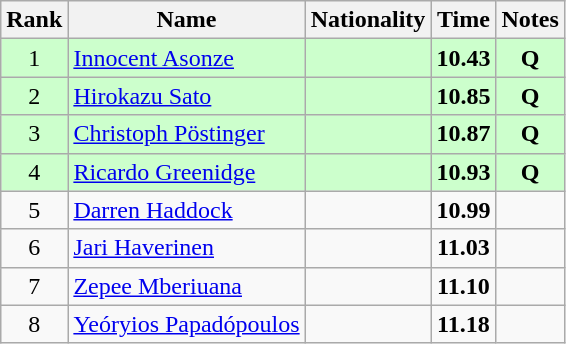<table class="wikitable sortable" style="text-align:center">
<tr>
<th>Rank</th>
<th>Name</th>
<th>Nationality</th>
<th>Time</th>
<th>Notes</th>
</tr>
<tr bgcolor=ccffcc>
<td>1</td>
<td align=left><a href='#'>Innocent Asonze</a></td>
<td align=left></td>
<td><strong>10.43</strong></td>
<td><strong>Q</strong></td>
</tr>
<tr bgcolor=ccffcc>
<td>2</td>
<td align=left><a href='#'>Hirokazu Sato</a></td>
<td align=left></td>
<td><strong>10.85</strong></td>
<td><strong>Q</strong></td>
</tr>
<tr bgcolor=ccffcc>
<td>3</td>
<td align=left><a href='#'>Christoph Pöstinger</a></td>
<td align=left></td>
<td><strong>10.87</strong></td>
<td><strong>Q</strong></td>
</tr>
<tr bgcolor=ccffcc>
<td>4</td>
<td align=left><a href='#'>Ricardo Greenidge</a></td>
<td align=left></td>
<td><strong>10.93</strong></td>
<td><strong>Q</strong></td>
</tr>
<tr>
<td>5</td>
<td align=left><a href='#'>Darren Haddock</a></td>
<td align=left></td>
<td><strong>10.99</strong></td>
<td></td>
</tr>
<tr>
<td>6</td>
<td align=left><a href='#'>Jari Haverinen</a></td>
<td align=left></td>
<td><strong>11.03</strong></td>
<td></td>
</tr>
<tr>
<td>7</td>
<td align=left><a href='#'>Zepee Mberiuana</a></td>
<td align=left></td>
<td><strong>11.10</strong></td>
<td></td>
</tr>
<tr>
<td>8</td>
<td align=left><a href='#'>Yeóryios Papadópoulos</a></td>
<td align=left></td>
<td><strong>11.18</strong></td>
<td></td>
</tr>
</table>
